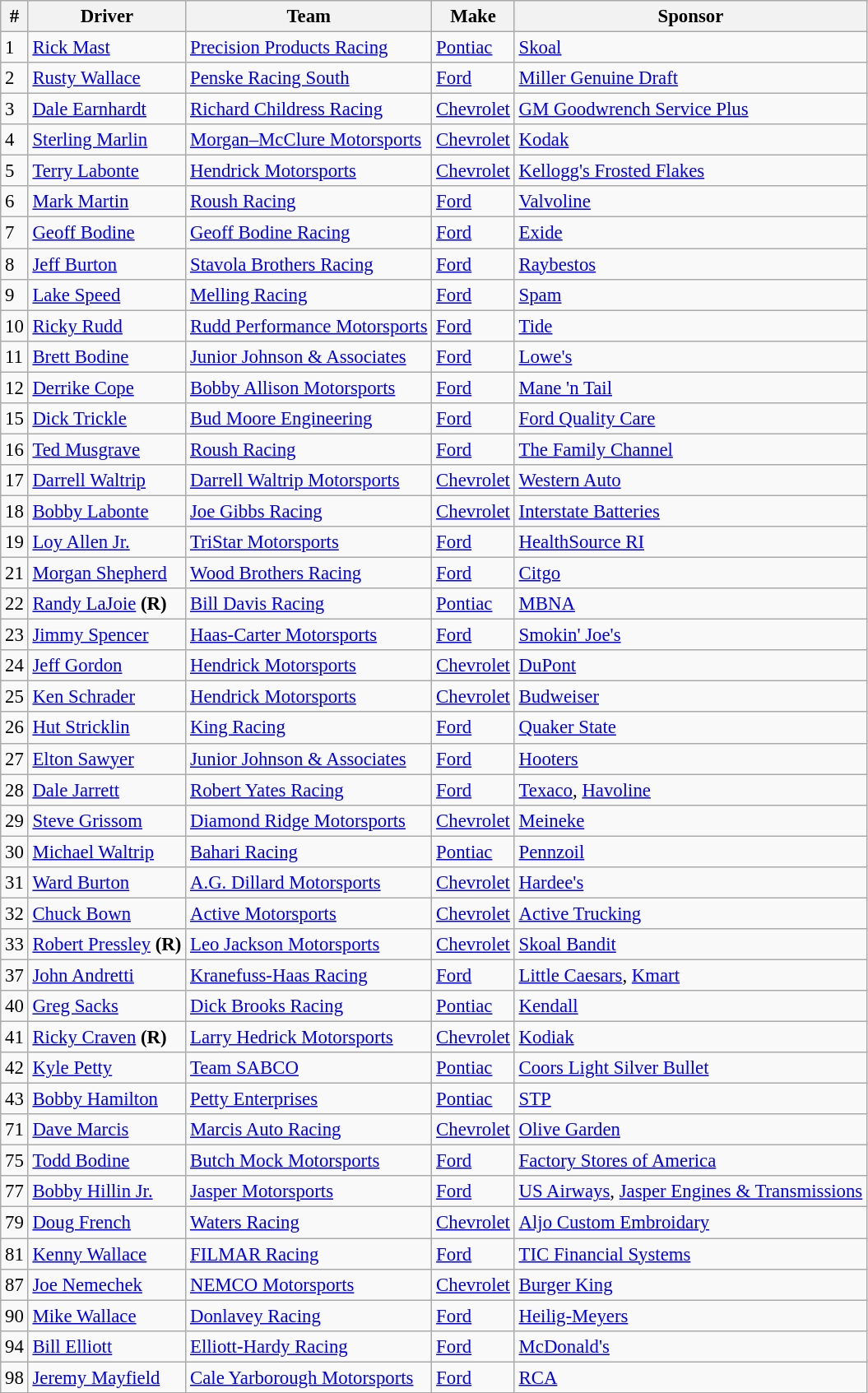<table class="wikitable" style="font-size:95%">
<tr>
<th>#</th>
<th>Driver</th>
<th>Team</th>
<th>Make</th>
<th>Sponsor</th>
</tr>
<tr>
<td>1</td>
<td><a href='#'>Rick Mast</a></td>
<td><a href='#'>Precision Products Racing</a></td>
<td><a href='#'>Pontiac</a></td>
<td><a href='#'>Skoal</a></td>
</tr>
<tr>
<td>2</td>
<td><a href='#'>Rusty Wallace</a></td>
<td><a href='#'>Penske Racing South</a></td>
<td><a href='#'>Ford</a></td>
<td><a href='#'>Miller Genuine Draft</a></td>
</tr>
<tr>
<td>3</td>
<td><a href='#'>Dale Earnhardt</a></td>
<td><a href='#'>Richard Childress Racing</a></td>
<td><a href='#'>Chevrolet</a></td>
<td><a href='#'>GM Goodwrench Service Plus</a></td>
</tr>
<tr>
<td>4</td>
<td><a href='#'>Sterling Marlin</a></td>
<td><a href='#'>Morgan–McClure Motorsports</a></td>
<td><a href='#'>Chevrolet</a></td>
<td><a href='#'>Kodak</a></td>
</tr>
<tr>
<td>5</td>
<td><a href='#'>Terry Labonte</a></td>
<td><a href='#'>Hendrick Motorsports</a></td>
<td><a href='#'>Chevrolet</a></td>
<td><a href='#'>Kellogg's Frosted Flakes</a></td>
</tr>
<tr>
<td>6</td>
<td><a href='#'>Mark Martin</a></td>
<td><a href='#'>Roush Racing</a></td>
<td><a href='#'>Ford</a></td>
<td><a href='#'>Valvoline</a></td>
</tr>
<tr>
<td>7</td>
<td><a href='#'>Geoff Bodine</a></td>
<td><a href='#'>Geoff Bodine Racing</a></td>
<td><a href='#'>Ford</a></td>
<td><a href='#'>Exide</a></td>
</tr>
<tr>
<td>8</td>
<td><a href='#'>Jeff Burton</a></td>
<td><a href='#'>Stavola Brothers Racing</a></td>
<td><a href='#'>Ford</a></td>
<td><a href='#'>Raybestos</a></td>
</tr>
<tr>
<td>9</td>
<td><a href='#'>Lake Speed</a></td>
<td><a href='#'>Melling Racing</a></td>
<td><a href='#'>Ford</a></td>
<td><a href='#'>Spam</a></td>
</tr>
<tr>
<td>10</td>
<td><a href='#'>Ricky Rudd</a></td>
<td><a href='#'>Rudd Performance Motorsports</a></td>
<td><a href='#'>Ford</a></td>
<td><a href='#'>Tide</a></td>
</tr>
<tr>
<td>11</td>
<td><a href='#'>Brett Bodine</a></td>
<td><a href='#'>Junior Johnson & Associates</a></td>
<td><a href='#'>Ford</a></td>
<td><a href='#'>Lowe's</a></td>
</tr>
<tr>
<td>12</td>
<td><a href='#'>Derrike Cope</a></td>
<td><a href='#'>Bobby Allison Motorsports</a></td>
<td><a href='#'>Ford</a></td>
<td><a href='#'>Mane 'n Tail</a></td>
</tr>
<tr>
<td>15</td>
<td><a href='#'>Dick Trickle</a></td>
<td><a href='#'>Bud Moore Engineering</a></td>
<td><a href='#'>Ford</a></td>
<td><a href='#'>Ford Quality Care</a></td>
</tr>
<tr>
<td>16</td>
<td><a href='#'>Ted Musgrave</a></td>
<td><a href='#'>Roush Racing</a></td>
<td><a href='#'>Ford</a></td>
<td><a href='#'>The Family Channel</a></td>
</tr>
<tr>
<td>17</td>
<td><a href='#'>Darrell Waltrip</a></td>
<td><a href='#'>Darrell Waltrip Motorsports</a></td>
<td><a href='#'>Chevrolet</a></td>
<td><a href='#'>Western Auto</a></td>
</tr>
<tr>
<td>18</td>
<td><a href='#'>Bobby Labonte</a></td>
<td><a href='#'>Joe Gibbs Racing</a></td>
<td><a href='#'>Chevrolet</a></td>
<td><a href='#'>Interstate Batteries</a></td>
</tr>
<tr>
<td>19</td>
<td><a href='#'>Loy Allen Jr.</a></td>
<td><a href='#'>TriStar Motorsports</a></td>
<td><a href='#'>Ford</a></td>
<td><a href='#'>HealthSource RI</a></td>
</tr>
<tr>
<td>21</td>
<td><a href='#'>Morgan Shepherd</a></td>
<td><a href='#'>Wood Brothers Racing</a></td>
<td><a href='#'>Ford</a></td>
<td><a href='#'>Citgo</a></td>
</tr>
<tr>
<td>22</td>
<td><a href='#'>Randy LaJoie</a> <strong>(R)</strong></td>
<td><a href='#'>Bill Davis Racing</a></td>
<td><a href='#'>Pontiac</a></td>
<td><a href='#'>MBNA</a></td>
</tr>
<tr>
<td>23</td>
<td><a href='#'>Jimmy Spencer</a></td>
<td><a href='#'>Haas-Carter Motorsports</a></td>
<td><a href='#'>Ford</a></td>
<td><a href='#'>Smokin' Joe's</a></td>
</tr>
<tr>
<td>24</td>
<td><a href='#'>Jeff Gordon</a></td>
<td><a href='#'>Hendrick Motorsports</a></td>
<td><a href='#'>Chevrolet</a></td>
<td><a href='#'>DuPont</a></td>
</tr>
<tr>
<td>25</td>
<td><a href='#'>Ken Schrader</a></td>
<td><a href='#'>Hendrick Motorsports</a></td>
<td><a href='#'>Chevrolet</a></td>
<td><a href='#'>Budweiser</a></td>
</tr>
<tr>
<td>26</td>
<td><a href='#'>Hut Stricklin</a></td>
<td><a href='#'>King Racing</a></td>
<td><a href='#'>Ford</a></td>
<td><a href='#'>Quaker State</a></td>
</tr>
<tr>
<td>27</td>
<td><a href='#'>Elton Sawyer</a></td>
<td><a href='#'>Junior Johnson & Associates</a></td>
<td><a href='#'>Ford</a></td>
<td><a href='#'>Hooters</a></td>
</tr>
<tr>
<td>28</td>
<td><a href='#'>Dale Jarrett</a></td>
<td><a href='#'>Robert Yates Racing</a></td>
<td><a href='#'>Ford</a></td>
<td><a href='#'>Texaco</a>, <a href='#'>Havoline</a></td>
</tr>
<tr>
<td>29</td>
<td><a href='#'>Steve Grissom</a></td>
<td><a href='#'>Diamond Ridge Motorsports</a></td>
<td><a href='#'>Chevrolet</a></td>
<td><a href='#'>Meineke</a></td>
</tr>
<tr>
<td>30</td>
<td><a href='#'>Michael Waltrip</a></td>
<td><a href='#'>Bahari Racing</a></td>
<td><a href='#'>Pontiac</a></td>
<td><a href='#'>Pennzoil</a></td>
</tr>
<tr>
<td>31</td>
<td><a href='#'>Ward Burton</a></td>
<td><a href='#'>A.G. Dillard Motorsports</a></td>
<td><a href='#'>Chevrolet</a></td>
<td><a href='#'>Hardee's</a></td>
</tr>
<tr>
<td>32</td>
<td><a href='#'>Chuck Bown</a></td>
<td><a href='#'>Active Motorsports</a></td>
<td><a href='#'>Chevrolet</a></td>
<td><a href='#'>Active Trucking</a></td>
</tr>
<tr>
<td>33</td>
<td><a href='#'>Robert Pressley</a> <strong>(R)</strong></td>
<td><a href='#'>Leo Jackson Motorsports</a></td>
<td><a href='#'>Chevrolet</a></td>
<td><a href='#'>Skoal Bandit</a></td>
</tr>
<tr>
<td>37</td>
<td><a href='#'>John Andretti</a></td>
<td><a href='#'>Kranefuss-Haas Racing</a></td>
<td><a href='#'>Ford</a></td>
<td><a href='#'>Little Caesars</a>, <a href='#'>Kmart</a></td>
</tr>
<tr>
<td>40</td>
<td><a href='#'>Greg Sacks</a></td>
<td><a href='#'>Dick Brooks Racing</a></td>
<td><a href='#'>Pontiac</a></td>
<td><a href='#'>Kendall</a></td>
</tr>
<tr>
<td>41</td>
<td><a href='#'>Ricky Craven</a> <strong>(R)</strong></td>
<td><a href='#'>Larry Hedrick Motorsports</a></td>
<td><a href='#'>Chevrolet</a></td>
<td><a href='#'>Kodiak</a></td>
</tr>
<tr>
<td>42</td>
<td><a href='#'>Kyle Petty</a></td>
<td><a href='#'>Team SABCO</a></td>
<td><a href='#'>Pontiac</a></td>
<td><a href='#'>Coors Light Silver Bullet</a></td>
</tr>
<tr>
<td>43</td>
<td><a href='#'>Bobby Hamilton</a></td>
<td><a href='#'>Petty Enterprises</a></td>
<td><a href='#'>Pontiac</a></td>
<td><a href='#'>STP</a></td>
</tr>
<tr>
<td>71</td>
<td><a href='#'>Dave Marcis</a></td>
<td><a href='#'>Marcis Auto Racing</a></td>
<td><a href='#'>Chevrolet</a></td>
<td><a href='#'>Olive Garden</a></td>
</tr>
<tr>
<td>75</td>
<td><a href='#'>Todd Bodine</a></td>
<td><a href='#'>Butch Mock Motorsports</a></td>
<td><a href='#'>Ford</a></td>
<td><a href='#'>Factory Stores of America</a></td>
</tr>
<tr>
<td>77</td>
<td><a href='#'>Bobby Hillin Jr.</a></td>
<td><a href='#'>Jasper Motorsports</a></td>
<td><a href='#'>Ford</a></td>
<td><a href='#'>US Airways</a>, <a href='#'>Jasper Engines & Transmissions</a></td>
</tr>
<tr>
<td>79</td>
<td><a href='#'>Doug French</a></td>
<td><a href='#'>Waters Racing</a></td>
<td><a href='#'>Chevrolet</a></td>
<td><a href='#'>Aljo Custom Embroidary</a></td>
</tr>
<tr>
<td>81</td>
<td><a href='#'>Kenny Wallace</a></td>
<td><a href='#'>FILMAR Racing</a></td>
<td><a href='#'>Ford</a></td>
<td><a href='#'>TIC Financial Systems</a></td>
</tr>
<tr>
<td>87</td>
<td><a href='#'>Joe Nemechek</a></td>
<td><a href='#'>NEMCO Motorsports</a></td>
<td><a href='#'>Chevrolet</a></td>
<td><a href='#'>Burger King</a></td>
</tr>
<tr>
<td>90</td>
<td><a href='#'>Mike Wallace</a></td>
<td><a href='#'>Donlavey Racing</a></td>
<td><a href='#'>Ford</a></td>
<td><a href='#'>Heilig-Meyers</a></td>
</tr>
<tr>
<td>94</td>
<td><a href='#'>Bill Elliott</a></td>
<td><a href='#'>Elliott-Hardy Racing</a></td>
<td><a href='#'>Ford</a></td>
<td><a href='#'>McDonald's</a></td>
</tr>
<tr>
<td>98</td>
<td><a href='#'>Jeremy Mayfield</a></td>
<td><a href='#'>Cale Yarborough Motorsports</a></td>
<td><a href='#'>Ford</a></td>
<td><a href='#'>RCA</a></td>
</tr>
</table>
